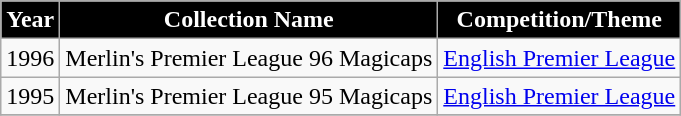<table class="wikitable">
<tr>
<th style="background:#000000; color:#FFFFFF;">Year</th>
<th style="background:#000000; color:#FFFFFF;">Collection Name</th>
<th style="background:#000000; color:#FFFFFF;">Competition/Theme</th>
</tr>
<tr>
<td>1996</td>
<td>Merlin's Premier League 96 Magicaps</td>
<td><a href='#'>English Premier League</a></td>
</tr>
<tr>
<td>1995</td>
<td>Merlin's Premier League 95 Magicaps</td>
<td><a href='#'>English Premier League</a></td>
</tr>
<tr>
</tr>
</table>
